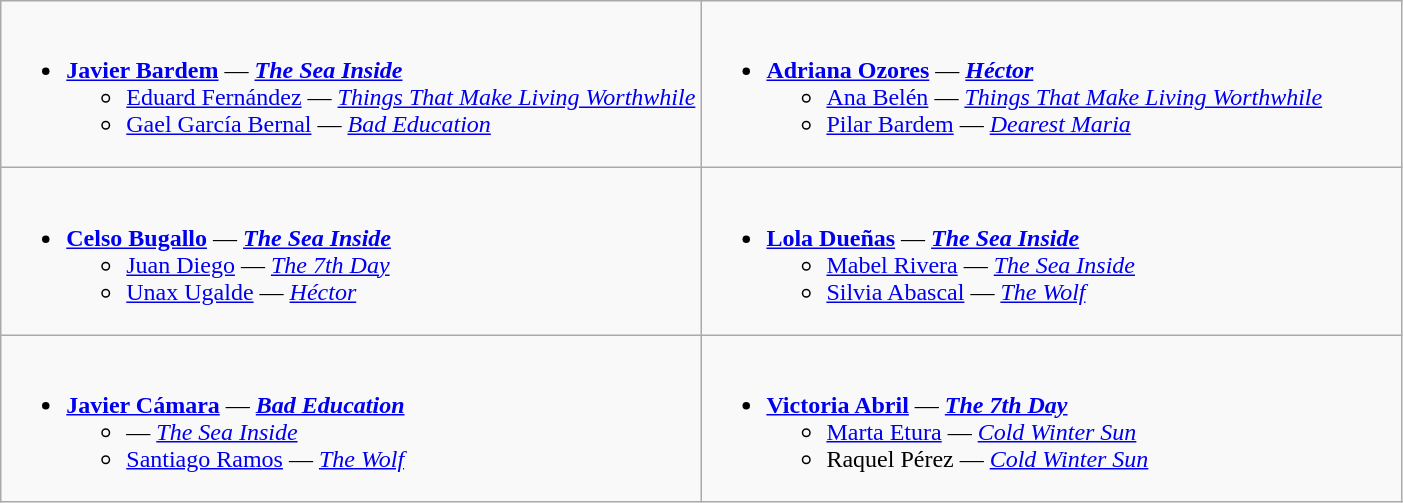<table class=wikitable>
<tr>
<td style="vertical-align:top;" width="50%"><br><ul><li><strong><a href='#'>Javier Bardem</a></strong> — <strong><em><a href='#'>The Sea Inside</a></em></strong><ul><li><a href='#'>Eduard Fernández</a> — <em><a href='#'>Things That Make Living Worthwhile</a></em></li><li><a href='#'>Gael García Bernal</a> — <em><a href='#'>Bad Education</a></em></li></ul></li></ul></td>
<td style="vertical-align:top;" width="50%"><br><ul><li><strong><a href='#'>Adriana Ozores</a></strong> — <strong><em><a href='#'>Héctor</a></em></strong><ul><li><a href='#'>Ana Belén</a> — <em><a href='#'>Things That Make Living Worthwhile</a></em></li><li><a href='#'>Pilar Bardem</a> — <em><a href='#'>Dearest Maria</a></em></li></ul></li></ul></td>
</tr>
<tr>
<td style="vertical-align:top;" width="50%"><br><ul><li><strong><a href='#'>Celso Bugallo</a></strong> — <strong><em><a href='#'>The Sea Inside</a></em></strong><ul><li><a href='#'>Juan Diego</a> — <em><a href='#'>The 7th Day</a></em></li><li><a href='#'>Unax Ugalde</a> — <em><a href='#'>Héctor</a></em></li></ul></li></ul></td>
<td style="vertical-align:top;" width="50%"><br><ul><li><strong><a href='#'>Lola Dueñas</a></strong> — <strong><em><a href='#'>The Sea Inside</a></em></strong><ul><li><a href='#'>Mabel Rivera</a> — <em><a href='#'>The Sea Inside</a></em></li><li><a href='#'>Silvia Abascal</a> — <em><a href='#'>The Wolf</a></em></li></ul></li></ul></td>
</tr>
<tr>
<td style="vertical-align:top;" width="50%"><br><ul><li><strong><a href='#'>Javier Cámara</a></strong> — <strong><em><a href='#'>Bad Education</a></em></strong><ul><li> — <em><a href='#'>The Sea Inside</a></em></li><li><a href='#'>Santiago Ramos</a> — <em><a href='#'>The Wolf</a></em></li></ul></li></ul></td>
<td style="vertical-align:top;" width="50%"><br><ul><li><strong><a href='#'>Victoria Abril</a></strong> — <strong><em><a href='#'>The 7th Day</a></em></strong><ul><li><a href='#'>Marta Etura</a> — <em><a href='#'>Cold Winter Sun</a></em></li><li>Raquel Pérez — <em><a href='#'>Cold Winter Sun</a></em></li></ul></li></ul></td>
</tr>
</table>
